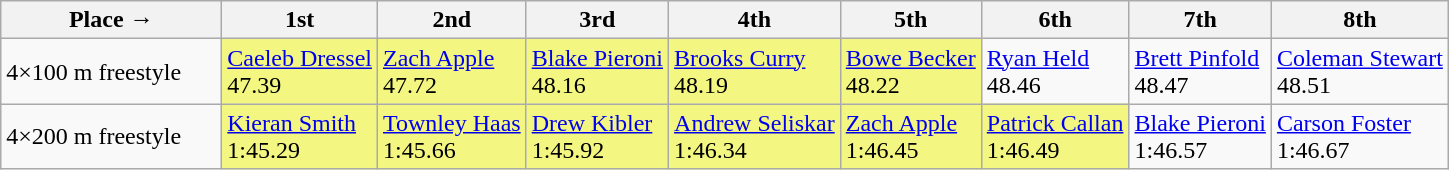<table class="wikitable">
<tr>
<th width=140>Place →</th>
<th>1st</th>
<th>2nd</th>
<th>3rd</th>
<th>4th</th>
<th>5th</th>
<th>6th</th>
<th>7th</th>
<th>8th</th>
</tr>
<tr>
<td>4×100 m freestyle</td>
<td bgcolor=#F3F781><a href='#'>Caeleb Dressel</a> <br> 47.39</td>
<td bgcolor=#F3F781><a href='#'>Zach Apple</a> <br> 47.72</td>
<td bgcolor=#F3F781><a href='#'>Blake Pieroni</a> <br> 48.16</td>
<td bgcolor=#F3F781><a href='#'>Brooks Curry</a> <br> 48.19</td>
<td bgcolor=#F3F781><a href='#'>Bowe Becker</a> <br> 48.22</td>
<td><a href='#'>Ryan Held</a> <br> 48.46</td>
<td><a href='#'>Brett Pinfold</a> <br> 48.47</td>
<td><a href='#'>Coleman Stewart</a> <br> 48.51</td>
</tr>
<tr>
<td>4×200 m freestyle</td>
<td bgcolor=#F3F781><a href='#'>Kieran Smith</a> <br> 1:45.29</td>
<td bgcolor=#F3F781><a href='#'>Townley Haas</a> <br> 1:45.66</td>
<td bgcolor=#F3F781><a href='#'>Drew Kibler</a> <br> 1:45.92</td>
<td bgcolor=#F3F781><a href='#'>Andrew Seliskar</a> <br> 1:46.34</td>
<td bgcolor=#F3F781><a href='#'>Zach Apple</a> <br> 1:46.45</td>
<td bgcolor=#F3F781><a href='#'>Patrick Callan</a> <br> 1:46.49</td>
<td><a href='#'>Blake Pieroni</a> <br> 1:46.57</td>
<td><a href='#'>Carson Foster</a> <br> 1:46.67</td>
</tr>
</table>
